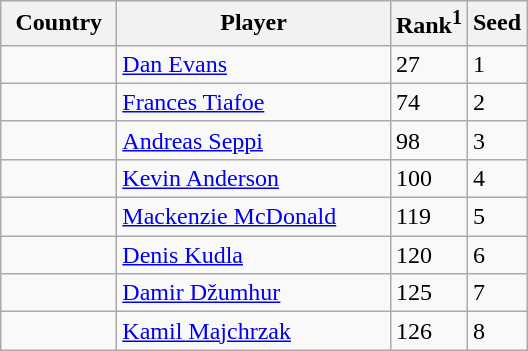<table class="wikitable" border="1">
<tr>
<th width="70">Country</th>
<th width="175">Player</th>
<th>Rank<sup>1</sup></th>
<th>Seed</th>
</tr>
<tr>
<td></td>
<td><a href='#'>Dan Evans</a></td>
<td>27</td>
<td>1</td>
</tr>
<tr>
<td></td>
<td><a href='#'>Frances Tiafoe</a></td>
<td>74</td>
<td>2</td>
</tr>
<tr>
<td></td>
<td><a href='#'>Andreas Seppi</a></td>
<td>98</td>
<td>3</td>
</tr>
<tr>
<td></td>
<td><a href='#'>Kevin Anderson</a></td>
<td>100</td>
<td>4</td>
</tr>
<tr>
<td></td>
<td><a href='#'>Mackenzie McDonald</a></td>
<td>119</td>
<td>5</td>
</tr>
<tr>
<td></td>
<td><a href='#'>Denis Kudla</a></td>
<td>120</td>
<td>6</td>
</tr>
<tr>
<td></td>
<td><a href='#'>Damir Džumhur</a></td>
<td>125</td>
<td>7</td>
</tr>
<tr>
<td></td>
<td><a href='#'>Kamil Majchrzak</a></td>
<td>126</td>
<td>8</td>
</tr>
</table>
